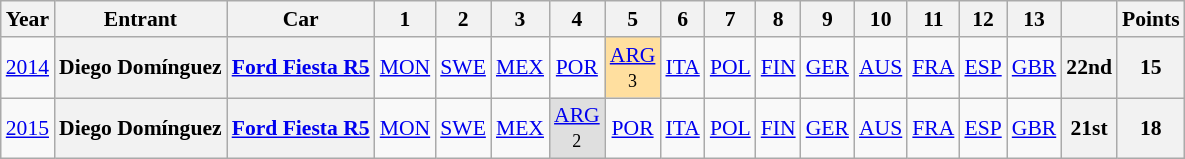<table class="wikitable" style="text-align:center; font-size:90%">
<tr>
<th>Year</th>
<th>Entrant</th>
<th>Car</th>
<th>1</th>
<th>2</th>
<th>3</th>
<th>4</th>
<th>5</th>
<th>6</th>
<th>7</th>
<th>8</th>
<th>9</th>
<th>10</th>
<th>11</th>
<th>12</th>
<th>13</th>
<th></th>
<th>Points</th>
</tr>
<tr>
<td><a href='#'>2014</a></td>
<th>Diego Domínguez</th>
<th><a href='#'>Ford Fiesta R5</a></th>
<td><a href='#'>MON</a></td>
<td><a href='#'>SWE</a></td>
<td><a href='#'>MEX</a></td>
<td><a href='#'>POR</a></td>
<td style="background:#FFDF9F;"><a href='#'>ARG</a><br><small>3</small></td>
<td><a href='#'>ITA</a></td>
<td><a href='#'>POL</a></td>
<td><a href='#'>FIN</a></td>
<td><a href='#'>GER</a></td>
<td><a href='#'>AUS</a></td>
<td><a href='#'>FRA</a></td>
<td><a href='#'>ESP</a></td>
<td><a href='#'>GBR</a></td>
<th>22nd</th>
<th>15</th>
</tr>
<tr>
<td><a href='#'>2015</a></td>
<th>Diego Domínguez</th>
<th><a href='#'>Ford Fiesta R5</a></th>
<td><a href='#'>MON</a></td>
<td><a href='#'>SWE</a></td>
<td><a href='#'>MEX</a></td>
<td style="background:#DFDFDF;"><a href='#'>ARG</a><br><small>2</small></td>
<td><a href='#'>POR</a></td>
<td><a href='#'>ITA</a></td>
<td><a href='#'>POL</a></td>
<td><a href='#'>FIN</a></td>
<td><a href='#'>GER</a></td>
<td><a href='#'>AUS</a></td>
<td><a href='#'>FRA</a></td>
<td><a href='#'>ESP</a></td>
<td><a href='#'>GBR</a></td>
<th>21st</th>
<th>18</th>
</tr>
</table>
